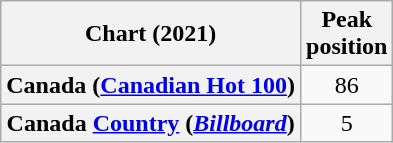<table class="wikitable sortable plainrowheaders" style="text-align:center;">
<tr>
<th>Chart (2021)</th>
<th>Peak<br>position</th>
</tr>
<tr>
<th scope="row">Canada (<a href='#'>Canadian Hot 100</a>)</th>
<td>86</td>
</tr>
<tr>
<th scope="row">Canada <a href='#'>Country</a> (<a href='#'><em>Billboard</em></a>)</th>
<td>5</td>
</tr>
</table>
